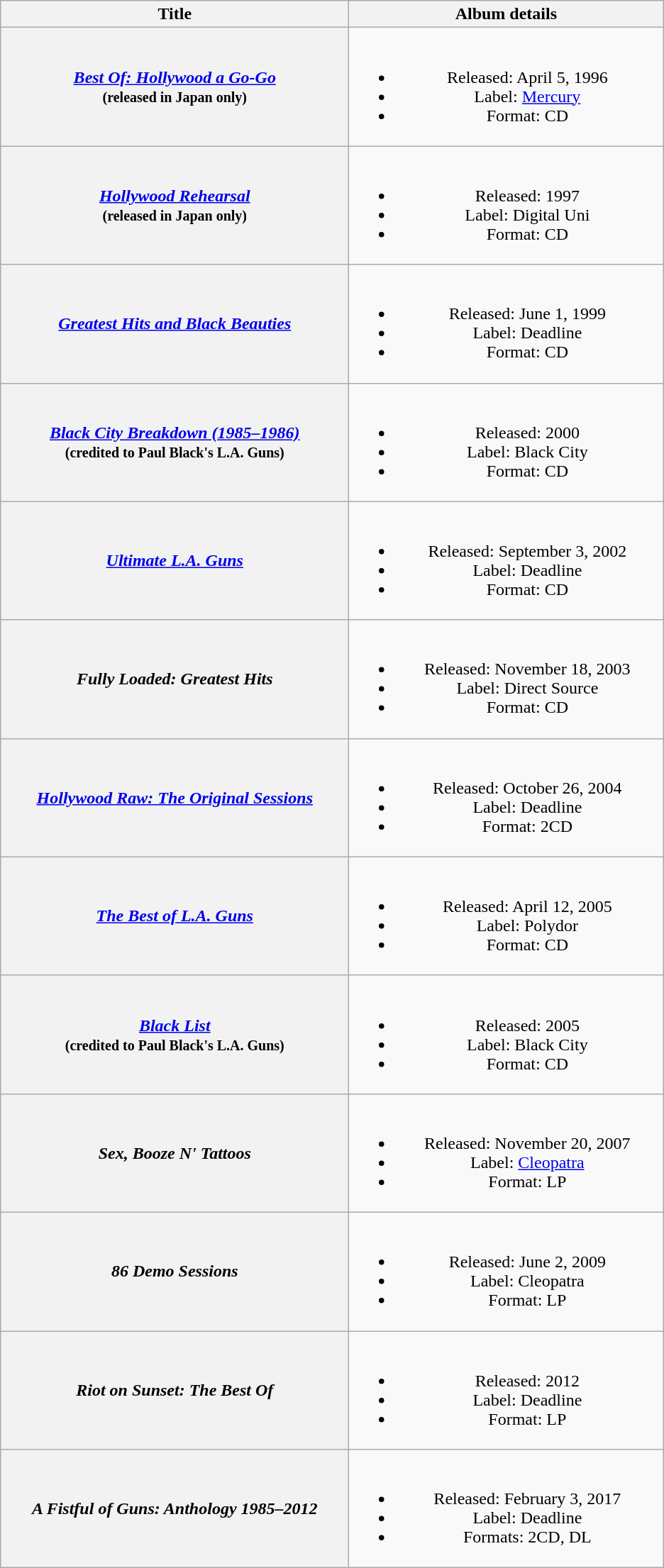<table class="wikitable plainrowheaders" style="text-align:center;">
<tr>
<th scope="col" style="width:20em;">Title</th>
<th scope="col" style="width:18em;">Album details</th>
</tr>
<tr>
<th scope="row"><em><a href='#'>Best Of: Hollywood a Go-Go</a></em><br><small>(released in Japan only)</small></th>
<td><br><ul><li>Released: April 5, 1996</li><li>Label: <a href='#'>Mercury</a></li><li>Format: CD</li></ul></td>
</tr>
<tr>
<th scope="row"><em><a href='#'>Hollywood Rehearsal</a></em><br><small>(released in Japan only)</small></th>
<td><br><ul><li>Released: 1997</li><li>Label: Digital Uni</li><li>Format: CD</li></ul></td>
</tr>
<tr>
<th scope="row"><em><a href='#'>Greatest Hits and Black Beauties</a></em></th>
<td><br><ul><li>Released: June 1, 1999</li><li>Label: Deadline</li><li>Format: CD</li></ul></td>
</tr>
<tr>
<th scope="row"><em><a href='#'>Black City Breakdown (1985–1986)</a></em><br><small>(credited to Paul Black's L.A. Guns)</small></th>
<td><br><ul><li>Released: 2000</li><li>Label: Black City</li><li>Format: CD</li></ul></td>
</tr>
<tr>
<th scope="row"><em><a href='#'>Ultimate L.A. Guns</a></em></th>
<td><br><ul><li>Released: September 3, 2002</li><li>Label: Deadline</li><li>Format: CD</li></ul></td>
</tr>
<tr>
<th scope="row"><em>Fully Loaded: Greatest Hits</em></th>
<td><br><ul><li>Released: November 18, 2003</li><li>Label: Direct Source</li><li>Format: CD</li></ul></td>
</tr>
<tr>
<th scope="row"><em><a href='#'>Hollywood Raw: The Original Sessions</a></em></th>
<td><br><ul><li>Released: October 26, 2004</li><li>Label: Deadline</li><li>Format: 2CD</li></ul></td>
</tr>
<tr>
<th scope="row"><em><a href='#'>The Best of L.A. Guns</a></em></th>
<td><br><ul><li>Released: April 12, 2005</li><li>Label: Polydor</li><li>Format: CD</li></ul></td>
</tr>
<tr>
<th scope="row"><em><a href='#'>Black List</a></em><br><small>(credited to Paul Black's L.A. Guns)</small></th>
<td><br><ul><li>Released: 2005</li><li>Label: Black City</li><li>Format: CD</li></ul></td>
</tr>
<tr>
<th scope="row"><em>Sex, Booze N' Tattoos</em></th>
<td><br><ul><li>Released: November 20, 2007</li><li>Label: <a href='#'>Cleopatra</a></li><li>Format: LP</li></ul></td>
</tr>
<tr>
<th scope="row"><em>86 Demo Sessions</em></th>
<td><br><ul><li>Released: June 2, 2009</li><li>Label: Cleopatra</li><li>Format: LP</li></ul></td>
</tr>
<tr>
<th scope="row"><em>Riot on Sunset: The Best Of</em></th>
<td><br><ul><li>Released: 2012</li><li>Label: Deadline</li><li>Format: LP</li></ul></td>
</tr>
<tr>
<th scope="row"><em>A Fistful of Guns: Anthology 1985–2012</em></th>
<td><br><ul><li>Released: February 3, 2017</li><li>Label: Deadline</li><li>Formats: 2CD, DL</li></ul></td>
</tr>
</table>
